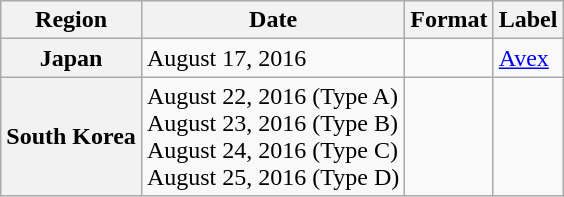<table class="wikitable plainrowheaders">
<tr>
<th>Region</th>
<th>Date</th>
<th>Format</th>
<th>Label</th>
</tr>
<tr>
<th scope="row">Japan</th>
<td>August 17, 2016</td>
<td></td>
<td><a href='#'>Avex</a></td>
</tr>
<tr>
<th scope="row">South Korea</th>
<td>August 22, 2016 (Type A)<br>August 23, 2016 (Type B)<br>August 24, 2016 (Type C)<br>August 25, 2016 (Type D)</td>
<td></td>
<td></td>
</tr>
</table>
